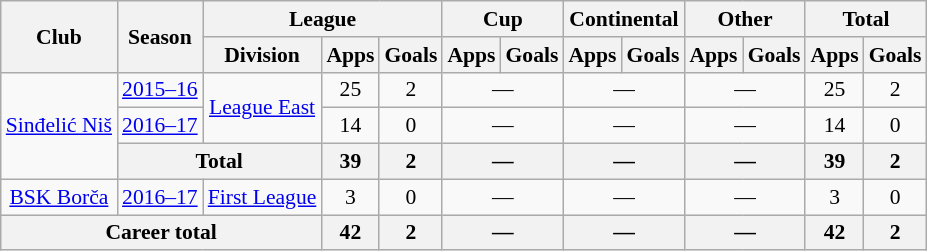<table class="wikitable" style="text-align: center;font-size:90%">
<tr>
<th rowspan="2">Club</th>
<th rowspan="2">Season</th>
<th colspan="3">League</th>
<th colspan="2">Cup</th>
<th colspan="2">Continental</th>
<th colspan="2">Other</th>
<th colspan="2">Total</th>
</tr>
<tr>
<th>Division</th>
<th>Apps</th>
<th>Goals</th>
<th>Apps</th>
<th>Goals</th>
<th>Apps</th>
<th>Goals</th>
<th>Apps</th>
<th>Goals</th>
<th>Apps</th>
<th>Goals</th>
</tr>
<tr>
<td rowspan="3" valign="center"><a href='#'>Sinđelić Niš</a></td>
<td><a href='#'>2015–16</a></td>
<td rowspan=2><a href='#'>League East</a></td>
<td>25</td>
<td>2</td>
<td colspan="2">—</td>
<td colspan="2">—</td>
<td colspan="2">—</td>
<td>25</td>
<td>2</td>
</tr>
<tr>
<td><a href='#'>2016–17</a></td>
<td>14</td>
<td>0</td>
<td colspan="2">—</td>
<td colspan="2">—</td>
<td colspan="2">—</td>
<td>14</td>
<td>0</td>
</tr>
<tr>
<th colspan="2">Total</th>
<th>39</th>
<th>2</th>
<th colspan="2">—</th>
<th colspan="2">—</th>
<th colspan="2">—</th>
<th>39</th>
<th>2</th>
</tr>
<tr>
<td><a href='#'>BSK Borča</a></td>
<td><a href='#'>2016–17</a></td>
<td><a href='#'>First League</a></td>
<td>3</td>
<td>0</td>
<td colspan="2">—</td>
<td colspan="2">—</td>
<td colspan="2">—</td>
<td>3</td>
<td>0</td>
</tr>
<tr>
<th colspan="3">Career total</th>
<th>42</th>
<th>2</th>
<th colspan="2">—</th>
<th colspan="2">—</th>
<th colspan="2">—</th>
<th>42</th>
<th>2</th>
</tr>
</table>
